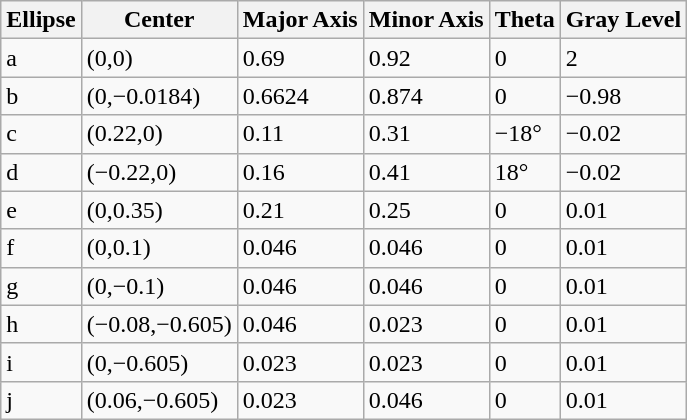<table class="wikitable">
<tr>
<th>Ellipse</th>
<th>Center</th>
<th>Major Axis</th>
<th>Minor Axis</th>
<th>Theta</th>
<th>Gray Level</th>
</tr>
<tr>
<td>a</td>
<td>(0,0)</td>
<td>0.69</td>
<td>0.92</td>
<td>0</td>
<td>2</td>
</tr>
<tr>
<td>b</td>
<td>(0,−0.0184)</td>
<td>0.6624</td>
<td>0.874</td>
<td>0</td>
<td>−0.98</td>
</tr>
<tr>
<td>c</td>
<td>(0.22,0)</td>
<td>0.11</td>
<td>0.31</td>
<td>−18°</td>
<td>−0.02</td>
</tr>
<tr>
<td>d</td>
<td>(−0.22,0)</td>
<td>0.16</td>
<td>0.41</td>
<td>18°</td>
<td>−0.02</td>
</tr>
<tr>
<td>e</td>
<td>(0,0.35)</td>
<td>0.21</td>
<td>0.25</td>
<td>0</td>
<td>0.01</td>
</tr>
<tr>
<td>f</td>
<td>(0,0.1)</td>
<td>0.046</td>
<td>0.046</td>
<td>0</td>
<td>0.01</td>
</tr>
<tr>
<td>g</td>
<td>(0,−0.1)</td>
<td>0.046</td>
<td>0.046</td>
<td>0</td>
<td>0.01</td>
</tr>
<tr>
<td>h</td>
<td>(−0.08,−0.605)</td>
<td>0.046</td>
<td>0.023</td>
<td>0</td>
<td>0.01</td>
</tr>
<tr>
<td>i</td>
<td>(0,−0.605)</td>
<td>0.023</td>
<td>0.023</td>
<td>0</td>
<td>0.01</td>
</tr>
<tr>
<td>j</td>
<td>(0.06,−0.605)</td>
<td>0.023</td>
<td>0.046</td>
<td>0</td>
<td>0.01</td>
</tr>
</table>
